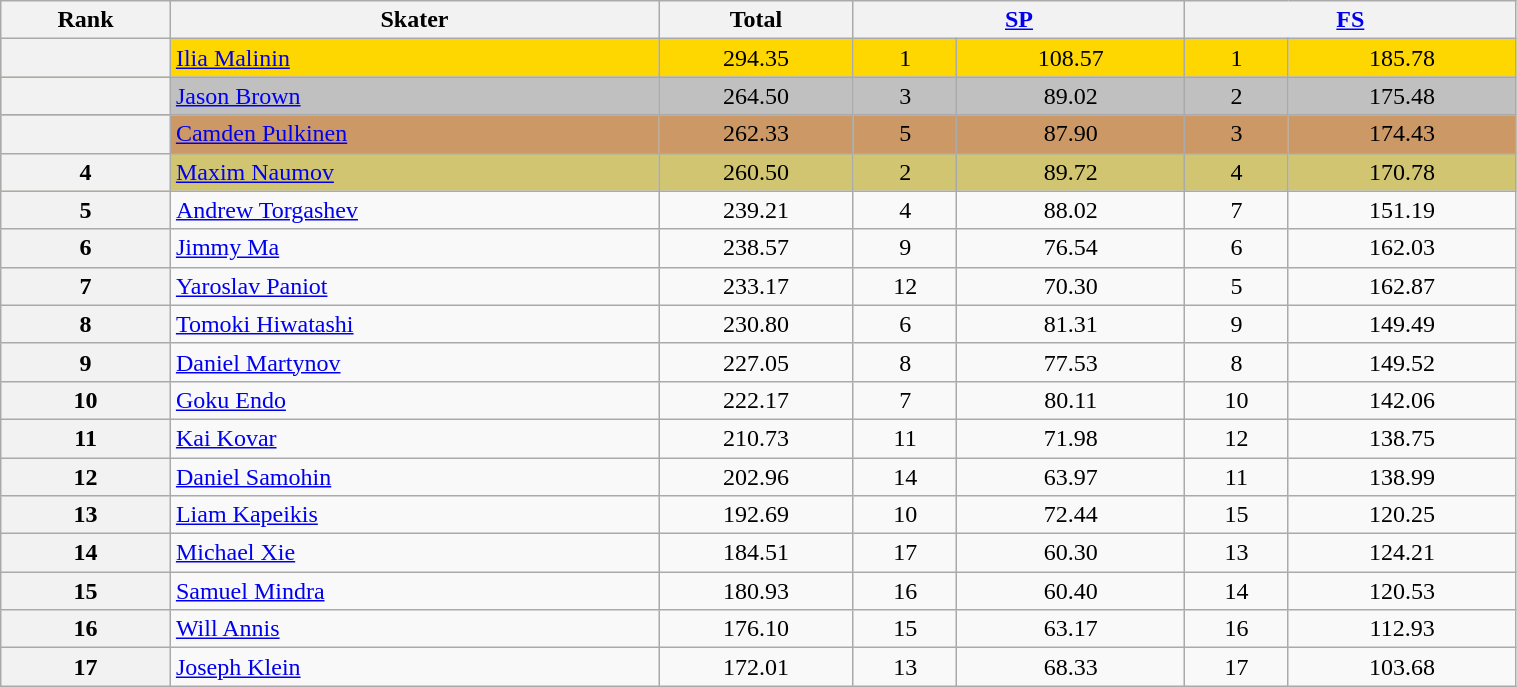<table class="wikitable sortable" style="text-align:left; width:80%">
<tr>
<th scope="col">Rank</th>
<th scope="col">Skater</th>
<th scope="col">Total</th>
<th scope="col" colspan="2" width="80px"><a href='#'>SP</a></th>
<th scope="col" colspan="2" width="80px"><a href='#'>FS</a></th>
</tr>
<tr bgcolor="gold">
<th scope="row"></th>
<td><a href='#'>Ilia Malinin</a></td>
<td align="center">294.35</td>
<td align="center">1</td>
<td align="center">108.57</td>
<td align="center">1</td>
<td align="center">185.78</td>
</tr>
<tr bgcolor="silver">
<th scope="row"></th>
<td><a href='#'> Jason Brown</a></td>
<td align="center">264.50</td>
<td align="center">3</td>
<td align="center">89.02</td>
<td align="center">2</td>
<td align="center">175.48</td>
</tr>
<tr bgcolor="cc9966">
<th scope="row"></th>
<td><a href='#'>Camden Pulkinen</a></td>
<td align="center">262.33</td>
<td align="center">5</td>
<td align="center">87.90</td>
<td align="center">3</td>
<td align="center">174.43</td>
</tr>
<tr bgcolor="#d1c571">
<th scope="row">4</th>
<td><a href='#'> Maxim Naumov</a></td>
<td align="center">260.50</td>
<td align="center">2</td>
<td align="center">89.72</td>
<td align="center">4</td>
<td align="center">170.78</td>
</tr>
<tr>
<th scope="row">5</th>
<td><a href='#'>Andrew Torgashev</a></td>
<td align="center">239.21</td>
<td align="center">4</td>
<td align="center">88.02</td>
<td align="center">7</td>
<td align="center">151.19</td>
</tr>
<tr>
<th scope="row">6</th>
<td><a href='#'>Jimmy Ma</a></td>
<td align="center">238.57</td>
<td align="center">9</td>
<td align="center">76.54</td>
<td align="center">6</td>
<td align="center">162.03</td>
</tr>
<tr>
<th scope="row">7</th>
<td><a href='#'>Yaroslav Paniot</a></td>
<td align="center">233.17</td>
<td align="center">12</td>
<td align="center">70.30</td>
<td align="center">5</td>
<td align="center">162.87</td>
</tr>
<tr>
<th scope="row">8</th>
<td><a href='#'>Tomoki Hiwatashi</a></td>
<td align="center">230.80</td>
<td align="center">6</td>
<td align="center">81.31</td>
<td align="center">9</td>
<td align="center">149.49</td>
</tr>
<tr>
<th scope="row">9</th>
<td><a href='#'>Daniel Martynov</a></td>
<td align="center">227.05</td>
<td align="center">8</td>
<td align="center">77.53</td>
<td align="center">8</td>
<td align="center">149.52</td>
</tr>
<tr>
<th scope="row">10</th>
<td><a href='#'>Goku Endo</a></td>
<td align="center">222.17</td>
<td align="center">7</td>
<td align="center">80.11</td>
<td align="center">10</td>
<td align="center">142.06</td>
</tr>
<tr>
<th scope="row">11</th>
<td><a href='#'>Kai Kovar</a></td>
<td align="center">210.73</td>
<td align="center">11</td>
<td align="center">71.98</td>
<td align="center">12</td>
<td align="center">138.75</td>
</tr>
<tr>
<th scope="row">12</th>
<td><a href='#'>Daniel Samohin</a></td>
<td align="center">202.96</td>
<td align="center">14</td>
<td align="center">63.97</td>
<td align="center">11</td>
<td align="center">138.99</td>
</tr>
<tr>
<th scope="row">13</th>
<td><a href='#'>Liam Kapeikis</a></td>
<td align="center">192.69</td>
<td align="center">10</td>
<td align="center">72.44</td>
<td align="center">15</td>
<td align="center">120.25</td>
</tr>
<tr>
<th scope="row">14</th>
<td><a href='#'>Michael Xie</a></td>
<td align="center">184.51</td>
<td align="center">17</td>
<td align="center">60.30</td>
<td align="center">13</td>
<td align="center">124.21</td>
</tr>
<tr>
<th scope="row">15</th>
<td><a href='#'>Samuel Mindra</a></td>
<td align="center">180.93</td>
<td align="center">16</td>
<td align="center">60.40</td>
<td align="center">14</td>
<td align="center">120.53</td>
</tr>
<tr>
<th scope="row">16</th>
<td><a href='#'>Will Annis</a></td>
<td align="center">176.10</td>
<td align="center">15</td>
<td align="center">63.17</td>
<td align="center">16</td>
<td align="center">112.93</td>
</tr>
<tr>
<th scope="row">17</th>
<td><a href='#'> Joseph Klein</a></td>
<td align="center">172.01</td>
<td align="center">13</td>
<td align="center">68.33</td>
<td align="center">17</td>
<td align="center">103.68</td>
</tr>
</table>
